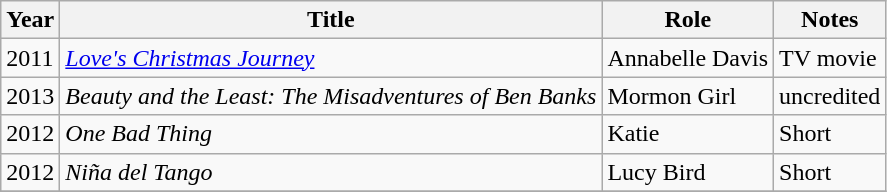<table class="wikitable sortable">
<tr>
<th>Year</th>
<th>Title</th>
<th>Role</th>
<th class="unsortable">Notes</th>
</tr>
<tr>
<td>2011</td>
<td><em><a href='#'>Love's Christmas Journey</a></em></td>
<td>Annabelle Davis</td>
<td>TV movie</td>
</tr>
<tr>
<td>2013</td>
<td><em>Beauty and the Least: The Misadventures of Ben Banks</em></td>
<td>Mormon Girl</td>
<td>uncredited</td>
</tr>
<tr>
<td>2012</td>
<td><em>One Bad Thing</em></td>
<td>Katie</td>
<td>Short</td>
</tr>
<tr>
<td>2012</td>
<td><em>Niña del Tango</em></td>
<td>Lucy Bird</td>
<td>Short</td>
</tr>
<tr>
</tr>
</table>
